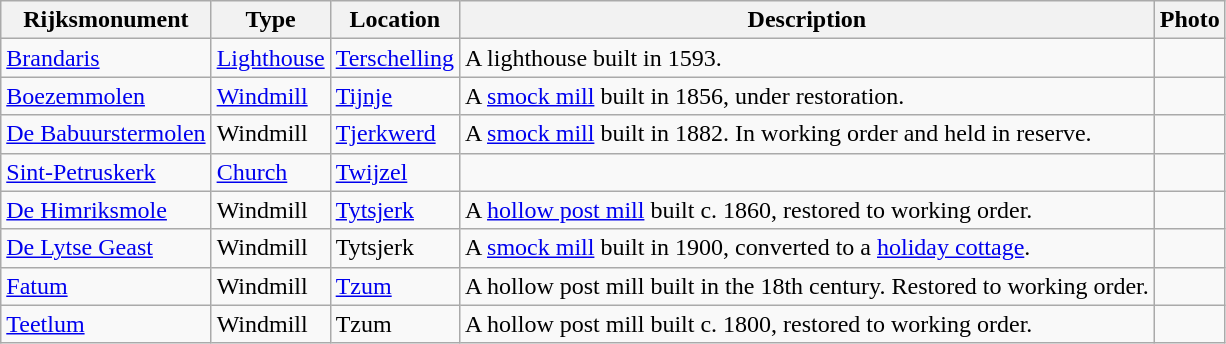<table class="wikitable">
<tr>
<th>Rijksmonument</th>
<th>Type</th>
<th>Location</th>
<th>Description</th>
<th>Photo</th>
</tr>
<tr>
<td><a href='#'>Brandaris</a><br></td>
<td><a href='#'>Lighthouse</a></td>
<td><a href='#'>Terschelling</a></td>
<td>A lighthouse built in 1593.</td>
<td></td>
</tr>
<tr>
<td><a href='#'>Boezemmolen</a><br></td>
<td><a href='#'>Windmill</a></td>
<td><a href='#'>Tijnje</a></td>
<td>A <a href='#'>smock mill</a> built in 1856, under restoration.</td>
<td></td>
</tr>
<tr>
<td><a href='#'>De Babuurstermolen</a><br></td>
<td>Windmill</td>
<td><a href='#'>Tjerkwerd</a></td>
<td>A <a href='#'>smock mill</a> built in 1882. In working order and held in reserve.</td>
<td></td>
</tr>
<tr>
<td><a href='#'>Sint-Petruskerk</a><br></td>
<td><a href='#'>Church</a></td>
<td><a href='#'>Twijzel</a></td>
<td></td>
<td></td>
</tr>
<tr>
<td><a href='#'>De Himriksmole</a><br></td>
<td>Windmill</td>
<td><a href='#'>Tytsjerk</a></td>
<td>A <a href='#'>hollow post mill</a> built c. 1860, restored to working order.</td>
<td></td>
</tr>
<tr>
<td><a href='#'>De Lytse Geast</a><br></td>
<td>Windmill</td>
<td>Tytsjerk</td>
<td>A <a href='#'>smock mill</a> built in 1900, converted to a <a href='#'>holiday cottage</a>.</td>
<td></td>
</tr>
<tr>
<td><a href='#'>Fatum</a> <br></td>
<td>Windmill</td>
<td><a href='#'>Tzum</a></td>
<td>A hollow post mill built in the 18th century. Restored to working order.</td>
<td></td>
</tr>
<tr>
<td><a href='#'>Teetlum</a><br></td>
<td>Windmill</td>
<td>Tzum</td>
<td>A hollow post mill built c. 1800, restored to working order.</td>
<td></td>
</tr>
</table>
